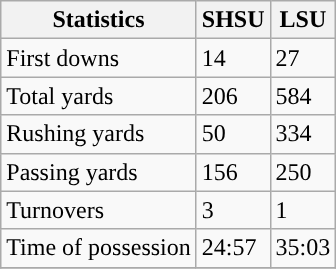<table class="wikitable">
<tr>
<th>Statistics</th>
<th>SHSU</th>
<th>LSU</th>
</tr>
<tr>
<td>First downs</td>
<td>14</td>
<td>27</td>
</tr>
<tr>
<td>Total yards</td>
<td>206</td>
<td>584</td>
</tr>
<tr>
<td>Rushing yards</td>
<td>50</td>
<td>334</td>
</tr>
<tr>
<td>Passing yards</td>
<td>156</td>
<td>250</td>
</tr>
<tr>
<td>Turnovers</td>
<td>3</td>
<td>1</td>
</tr>
<tr>
<td>Time of possession</td>
<td>24:57</td>
<td>35:03</td>
</tr>
<tr>
</tr>
</table>
